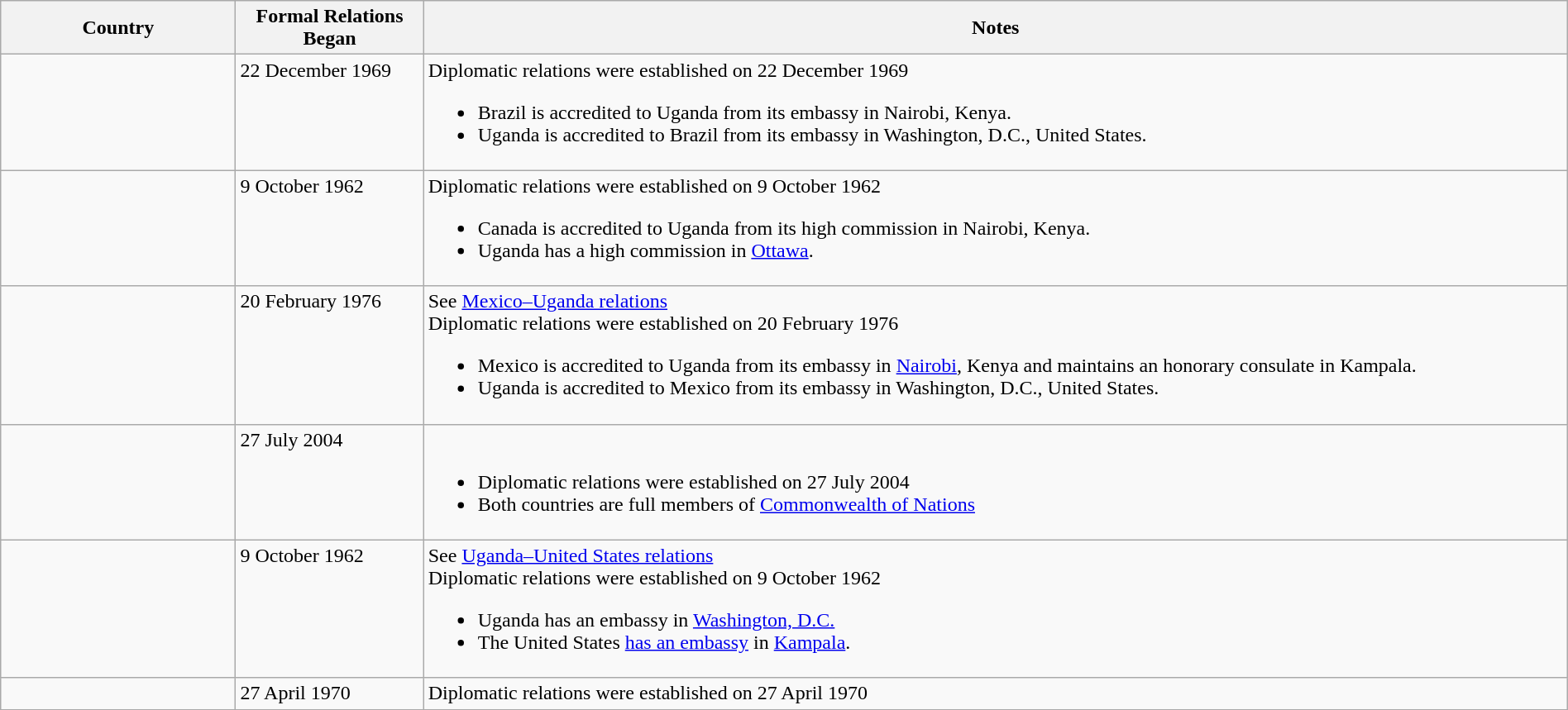<table class="wikitable sortable" style="width:100%; margin:auto;">
<tr>
<th style="width:15%;">Country</th>
<th style="width:12%;">Formal Relations Began</th>
<th>Notes</th>
</tr>
<tr valign="top">
<td></td>
<td>22 December 1969</td>
<td>Diplomatic relations were established on 22 December 1969<br><ul><li>Brazil is accredited to Uganda from its embassy in Nairobi, Kenya.</li><li>Uganda is accredited to Brazil from its embassy in Washington, D.C., United States.</li></ul></td>
</tr>
<tr valign="top">
<td></td>
<td>9 October 1962</td>
<td>Diplomatic relations were established on 9 October 1962<br><ul><li>Canada is accredited to Uganda from its high commission in Nairobi, Kenya.</li><li>Uganda has a high commission in <a href='#'>Ottawa</a>.</li></ul></td>
</tr>
<tr valign="top">
<td></td>
<td>20 February 1976</td>
<td>See <a href='#'>Mexico–Uganda relations</a><br>Diplomatic relations were established on 20 February 1976<ul><li>Mexico is accredited to Uganda from its embassy in <a href='#'>Nairobi</a>, Kenya and maintains an honorary consulate in Kampala.</li><li>Uganda is accredited to Mexico from its embassy in Washington, D.C., United States.</li></ul></td>
</tr>
<tr valign="top">
<td></td>
<td>27 July 2004</td>
<td><br><ul><li>Diplomatic relations were established on 27 July 2004</li><li>Both countries are full members of <a href='#'>Commonwealth of Nations</a></li></ul></td>
</tr>
<tr valign="top">
<td></td>
<td>9 October 1962</td>
<td>See <a href='#'>Uganda–United States relations</a><br>Diplomatic relations were established on 9 October 1962<ul><li>Uganda has an embassy in <a href='#'>Washington, D.C.</a></li><li>The United States <a href='#'>has an embassy</a> in <a href='#'>Kampala</a>.</li></ul></td>
</tr>
<tr>
<td></td>
<td>27 April 1970</td>
<td>Diplomatic relations were established on 27 April 1970</td>
</tr>
</table>
